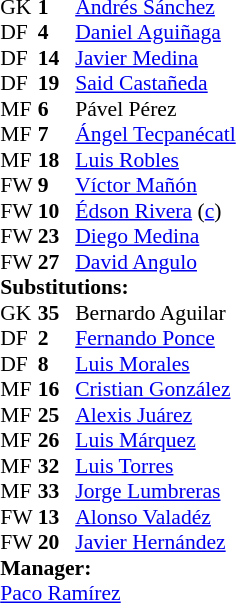<table style="font-size:90%" cellspacing=0 cellpadding=0 align=center>
<tr>
<th width=25></th>
<th width=25></th>
</tr>
<tr>
<td>GK</td>
<td><strong>1</strong></td>
<td> <a href='#'>Andrés Sánchez</a></td>
</tr>
<tr>
<td>DF</td>
<td><strong>4</strong></td>
<td> <a href='#'>Daniel Aguiñaga</a></td>
<td></td>
<td></td>
</tr>
<tr>
<td>DF</td>
<td><strong>14</strong></td>
<td> <a href='#'>Javier Medina</a></td>
<td></td>
<td></td>
</tr>
<tr>
<td>DF</td>
<td><strong>19</strong></td>
<td> <a href='#'>Said Castañeda</a></td>
<td></td>
</tr>
<tr>
<td>MF</td>
<td><strong>6</strong></td>
<td> Pável Pérez</td>
</tr>
<tr>
<td>MF</td>
<td><strong>7</strong></td>
<td> <a href='#'>Ángel Tecpanécatl</a></td>
<td></td>
</tr>
<tr>
<td>MF</td>
<td><strong>18</strong></td>
<td> <a href='#'>Luis Robles</a></td>
</tr>
<tr>
<td>FW</td>
<td><strong>9</strong></td>
<td> <a href='#'>Víctor Mañón</a></td>
</tr>
<tr>
<td>FW</td>
<td><strong>10</strong></td>
<td> <a href='#'>Édson Rivera</a> (<a href='#'>c</a>)</td>
</tr>
<tr>
<td>FW</td>
<td><strong>23</strong></td>
<td> <a href='#'>Diego Medina</a></td>
<td></td>
<td></td>
</tr>
<tr>
<td>FW</td>
<td><strong>27</strong></td>
<td> <a href='#'>David Angulo</a></td>
<td></td>
<td></td>
</tr>
<tr>
<td colspan=3><strong>Substitutions:</strong></td>
</tr>
<tr>
<td>GK</td>
<td><strong>35</strong></td>
<td> Bernardo Aguilar</td>
</tr>
<tr>
<td>DF</td>
<td><strong>2</strong></td>
<td> <a href='#'>Fernando Ponce</a></td>
<td></td>
<td></td>
</tr>
<tr>
<td>DF</td>
<td><strong>8</strong></td>
<td> <a href='#'>Luis Morales</a></td>
<td></td>
<td></td>
</tr>
<tr>
<td>MF</td>
<td><strong>16</strong></td>
<td> <a href='#'>Cristian González</a></td>
<td></td>
<td></td>
<td></td>
</tr>
<tr>
<td>MF</td>
<td><strong>25</strong></td>
<td> <a href='#'>Alexis Juárez</a></td>
</tr>
<tr>
<td>MF</td>
<td><strong>26</strong></td>
<td> <a href='#'>Luis Márquez</a></td>
<td></td>
<td></td>
<td></td>
</tr>
<tr>
<td>MF</td>
<td><strong>32</strong></td>
<td> <a href='#'>Luis Torres</a></td>
</tr>
<tr>
<td>MF</td>
<td><strong>33</strong></td>
<td> <a href='#'>Jorge Lumbreras</a></td>
<td></td>
<td></td>
</tr>
<tr>
<td>FW</td>
<td><strong>13</strong></td>
<td> <a href='#'>Alonso Valadéz</a></td>
</tr>
<tr>
<td>FW</td>
<td><strong>20</strong></td>
<td> <a href='#'>Javier Hernández</a></td>
<td></td>
<td></td>
</tr>
<tr>
<td colspan=3><strong>Manager:</strong></td>
</tr>
<tr>
<td colspan=4> <a href='#'>Paco Ramírez</a></td>
</tr>
</table>
